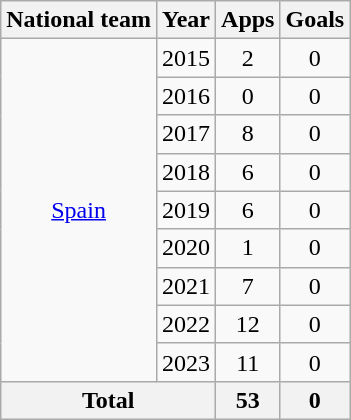<table class="wikitable" style="text-align:center">
<tr>
<th>National team</th>
<th>Year</th>
<th>Apps</th>
<th>Goals</th>
</tr>
<tr>
<td rowspan="9"><a href='#'>Spain</a></td>
<td>2015</td>
<td>2</td>
<td>0</td>
</tr>
<tr>
<td>2016</td>
<td>0</td>
<td>0</td>
</tr>
<tr>
<td>2017</td>
<td>8</td>
<td>0</td>
</tr>
<tr>
<td>2018</td>
<td>6</td>
<td>0</td>
</tr>
<tr>
<td>2019</td>
<td>6</td>
<td>0</td>
</tr>
<tr>
<td>2020</td>
<td>1</td>
<td>0</td>
</tr>
<tr>
<td>2021</td>
<td>7</td>
<td>0</td>
</tr>
<tr>
<td>2022</td>
<td>12</td>
<td>0</td>
</tr>
<tr>
<td>2023</td>
<td>11</td>
<td>0</td>
</tr>
<tr>
<th colspan="2">Total</th>
<th>53</th>
<th>0</th>
</tr>
</table>
